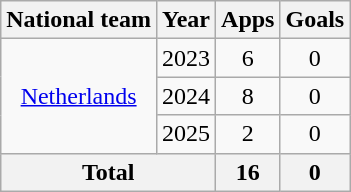<table class="wikitable" style="text-align: center;">
<tr>
<th>National team</th>
<th>Year</th>
<th>Apps</th>
<th>Goals</th>
</tr>
<tr>
<td rowspan="3"><a href='#'>Netherlands</a></td>
<td>2023</td>
<td>6</td>
<td>0</td>
</tr>
<tr>
<td>2024</td>
<td>8</td>
<td>0</td>
</tr>
<tr>
<td>2025</td>
<td>2</td>
<td>0</td>
</tr>
<tr>
<th colspan="2">Total</th>
<th>16</th>
<th>0</th>
</tr>
</table>
